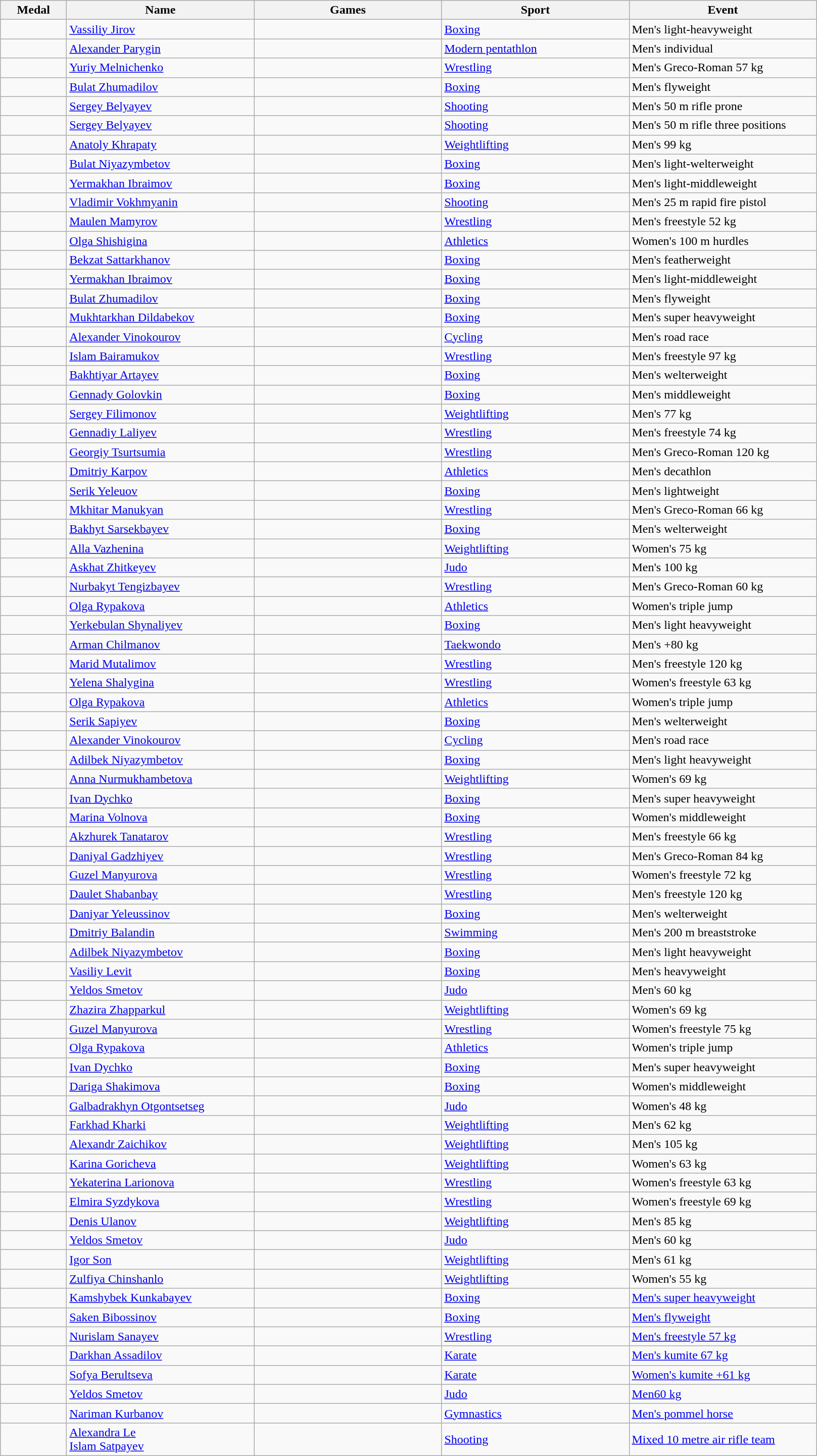<table class="wikitable sortable">
<tr>
<th style="width:5em">Medal</th>
<th style="width:15em">Name</th>
<th style="width:15em">Games</th>
<th style="width:15em">Sport</th>
<th style="width:15em">Event</th>
</tr>
<tr>
<td></td>
<td><a href='#'>Vassiliy Jirov</a></td>
<td></td>
<td> <a href='#'>Boxing</a></td>
<td>Men's light-heavyweight</td>
</tr>
<tr>
<td></td>
<td><a href='#'>Alexander Parygin</a></td>
<td></td>
<td> <a href='#'>Modern pentathlon</a></td>
<td>Men's individual</td>
</tr>
<tr>
<td></td>
<td><a href='#'>Yuriy Melnichenko</a></td>
<td></td>
<td> <a href='#'>Wrestling</a></td>
<td>Men's Greco-Roman 57 kg</td>
</tr>
<tr>
<td></td>
<td><a href='#'>Bulat Zhumadilov</a></td>
<td></td>
<td> <a href='#'>Boxing</a></td>
<td>Men's flyweight</td>
</tr>
<tr>
<td></td>
<td><a href='#'>Sergey Belyayev</a></td>
<td></td>
<td> <a href='#'>Shooting</a></td>
<td>Men's 50 m rifle prone</td>
</tr>
<tr>
<td></td>
<td><a href='#'>Sergey Belyayev</a></td>
<td></td>
<td> <a href='#'>Shooting</a></td>
<td>Men's 50 m rifle three positions</td>
</tr>
<tr>
<td></td>
<td><a href='#'>Anatoly Khrapaty</a></td>
<td></td>
<td> <a href='#'>Weightlifting</a></td>
<td>Men's 99 kg</td>
</tr>
<tr>
<td></td>
<td><a href='#'>Bulat Niyazymbetov</a></td>
<td></td>
<td> <a href='#'>Boxing</a></td>
<td>Men's light-welterweight</td>
</tr>
<tr>
<td></td>
<td><a href='#'>Yermakhan Ibraimov</a></td>
<td></td>
<td> <a href='#'>Boxing</a></td>
<td>Men's light-middleweight</td>
</tr>
<tr>
<td></td>
<td><a href='#'>Vladimir Vokhmyanin</a></td>
<td></td>
<td> <a href='#'>Shooting</a></td>
<td>Men's 25 m rapid fire pistol</td>
</tr>
<tr>
<td></td>
<td><a href='#'>Maulen Mamyrov</a></td>
<td></td>
<td> <a href='#'>Wrestling</a></td>
<td>Men's freestyle 52 kg</td>
</tr>
<tr>
<td></td>
<td><a href='#'>Olga Shishigina</a></td>
<td></td>
<td> <a href='#'>Athletics</a></td>
<td>Women's 100 m hurdles</td>
</tr>
<tr>
<td></td>
<td><a href='#'>Bekzat Sattarkhanov</a></td>
<td></td>
<td> <a href='#'>Boxing</a></td>
<td>Men's featherweight</td>
</tr>
<tr>
<td></td>
<td><a href='#'>Yermakhan Ibraimov</a></td>
<td></td>
<td> <a href='#'>Boxing</a></td>
<td>Men's light-middleweight</td>
</tr>
<tr>
<td></td>
<td><a href='#'>Bulat Zhumadilov</a></td>
<td></td>
<td> <a href='#'>Boxing</a></td>
<td>Men's flyweight</td>
</tr>
<tr>
<td></td>
<td><a href='#'>Mukhtarkhan Dildabekov</a></td>
<td></td>
<td> <a href='#'>Boxing</a></td>
<td>Men's super heavyweight</td>
</tr>
<tr>
<td></td>
<td><a href='#'>Alexander Vinokourov</a></td>
<td></td>
<td> <a href='#'>Cycling</a></td>
<td>Men's road race</td>
</tr>
<tr>
<td></td>
<td><a href='#'>Islam Bairamukov</a></td>
<td></td>
<td> <a href='#'>Wrestling</a></td>
<td>Men's freestyle 97 kg</td>
</tr>
<tr>
<td></td>
<td><a href='#'>Bakhtiyar Artayev</a></td>
<td></td>
<td> <a href='#'>Boxing</a></td>
<td>Men's welterweight</td>
</tr>
<tr>
<td></td>
<td><a href='#'>Gennady Golovkin</a></td>
<td></td>
<td> <a href='#'>Boxing</a></td>
<td>Men's middleweight</td>
</tr>
<tr>
<td></td>
<td><a href='#'>Sergey Filimonov</a></td>
<td></td>
<td> <a href='#'>Weightlifting</a></td>
<td>Men's 77 kg</td>
</tr>
<tr>
<td></td>
<td><a href='#'>Gennadiy Laliyev</a></td>
<td></td>
<td> <a href='#'>Wrestling</a></td>
<td>Men's freestyle 74 kg</td>
</tr>
<tr>
<td></td>
<td><a href='#'>Georgiy Tsurtsumia</a></td>
<td></td>
<td> <a href='#'>Wrestling</a></td>
<td>Men's Greco-Roman 120 kg</td>
</tr>
<tr>
<td></td>
<td><a href='#'>Dmitriy Karpov</a></td>
<td></td>
<td> <a href='#'>Athletics</a></td>
<td>Men's decathlon</td>
</tr>
<tr>
<td></td>
<td><a href='#'>Serik Yeleuov</a></td>
<td></td>
<td> <a href='#'>Boxing</a></td>
<td>Men's lightweight</td>
</tr>
<tr>
<td></td>
<td><a href='#'>Mkhitar Manukyan</a></td>
<td></td>
<td> <a href='#'>Wrestling</a></td>
<td>Men's Greco-Roman 66 kg</td>
</tr>
<tr>
<td></td>
<td><a href='#'>Bakhyt Sarsekbayev</a></td>
<td></td>
<td> <a href='#'>Boxing</a></td>
<td>Men's welterweight</td>
</tr>
<tr>
<td></td>
<td><a href='#'>Alla Vazhenina</a></td>
<td></td>
<td> <a href='#'>Weightlifting</a></td>
<td>Women's 75 kg</td>
</tr>
<tr>
<td></td>
<td><a href='#'>Askhat Zhitkeyev</a></td>
<td></td>
<td> <a href='#'>Judo</a></td>
<td>Men's 100 kg</td>
</tr>
<tr>
<td></td>
<td><a href='#'>Nurbakyt Tengizbayev</a></td>
<td></td>
<td> <a href='#'>Wrestling</a></td>
<td>Men's Greco-Roman 60 kg</td>
</tr>
<tr>
<td></td>
<td><a href='#'>Olga Rypakova</a></td>
<td></td>
<td> <a href='#'>Athletics</a></td>
<td>Women's triple jump</td>
</tr>
<tr>
<td></td>
<td><a href='#'>Yerkebulan Shynaliyev</a></td>
<td></td>
<td> <a href='#'>Boxing</a></td>
<td>Men's light heavyweight</td>
</tr>
<tr>
<td></td>
<td><a href='#'>Arman Chilmanov</a></td>
<td></td>
<td> <a href='#'>Taekwondo</a></td>
<td>Men's +80 kg</td>
</tr>
<tr>
<td></td>
<td><a href='#'>Marid Mutalimov</a></td>
<td></td>
<td> <a href='#'>Wrestling</a></td>
<td>Men's freestyle 120 kg</td>
</tr>
<tr>
<td></td>
<td><a href='#'>Yelena Shalygina</a></td>
<td></td>
<td> <a href='#'>Wrestling</a></td>
<td>Women's freestyle 63 kg</td>
</tr>
<tr>
<td></td>
<td><a href='#'>Olga Rypakova</a></td>
<td></td>
<td> <a href='#'>Athletics</a></td>
<td>Women's triple jump</td>
</tr>
<tr>
<td></td>
<td><a href='#'>Serik Sapiyev</a></td>
<td></td>
<td> <a href='#'>Boxing</a></td>
<td>Men's welterweight</td>
</tr>
<tr>
<td></td>
<td><a href='#'>Alexander Vinokourov</a></td>
<td></td>
<td> <a href='#'>Cycling</a></td>
<td>Men's road race</td>
</tr>
<tr>
<td></td>
<td><a href='#'>Adilbek Niyazymbetov</a></td>
<td></td>
<td> <a href='#'>Boxing</a></td>
<td>Men's light heavyweight</td>
</tr>
<tr>
<td></td>
<td><a href='#'>Anna Nurmukhambetova</a></td>
<td></td>
<td> <a href='#'>Weightlifting</a></td>
<td>Women's 69 kg</td>
</tr>
<tr>
<td></td>
<td><a href='#'>Ivan Dychko</a></td>
<td></td>
<td> <a href='#'>Boxing</a></td>
<td>Men's super heavyweight</td>
</tr>
<tr>
<td></td>
<td><a href='#'>Marina Volnova</a></td>
<td></td>
<td> <a href='#'>Boxing</a></td>
<td>Women's middleweight</td>
</tr>
<tr>
<td></td>
<td><a href='#'>Akzhurek Tanatarov</a></td>
<td></td>
<td> <a href='#'>Wrestling</a></td>
<td>Men's freestyle 66 kg</td>
</tr>
<tr>
<td></td>
<td><a href='#'>Daniyal Gadzhiyev</a></td>
<td></td>
<td> <a href='#'>Wrestling</a></td>
<td>Men's Greco-Roman 84 kg</td>
</tr>
<tr>
<td></td>
<td><a href='#'>Guzel Manyurova</a></td>
<td></td>
<td> <a href='#'>Wrestling</a></td>
<td>Women's freestyle 72 kg</td>
</tr>
<tr>
<td></td>
<td><a href='#'>Daulet Shabanbay</a></td>
<td></td>
<td> <a href='#'>Wrestling</a></td>
<td>Men's freestyle 120 kg</td>
</tr>
<tr>
<td></td>
<td><a href='#'>Daniyar Yeleussinov</a></td>
<td></td>
<td> <a href='#'>Boxing</a></td>
<td>Men's welterweight</td>
</tr>
<tr>
<td></td>
<td><a href='#'>Dmitriy Balandin</a></td>
<td></td>
<td> <a href='#'>Swimming</a></td>
<td>Men's 200 m breaststroke</td>
</tr>
<tr>
<td></td>
<td><a href='#'>Adilbek Niyazymbetov</a></td>
<td></td>
<td> <a href='#'>Boxing</a></td>
<td>Men's light heavyweight</td>
</tr>
<tr>
<td></td>
<td><a href='#'>Vasiliy Levit</a></td>
<td></td>
<td> <a href='#'>Boxing</a></td>
<td>Men's heavyweight</td>
</tr>
<tr>
<td></td>
<td><a href='#'>Yeldos Smetov</a></td>
<td></td>
<td> <a href='#'>Judo</a></td>
<td>Men's 60 kg</td>
</tr>
<tr>
<td></td>
<td><a href='#'>Zhazira Zhapparkul</a></td>
<td></td>
<td> <a href='#'>Weightlifting</a></td>
<td>Women's 69 kg</td>
</tr>
<tr>
<td></td>
<td><a href='#'>Guzel Manyurova</a></td>
<td></td>
<td> <a href='#'>Wrestling</a></td>
<td>Women's freestyle 75 kg</td>
</tr>
<tr>
<td></td>
<td><a href='#'>Olga Rypakova</a></td>
<td></td>
<td> <a href='#'>Athletics</a></td>
<td>Women's triple jump</td>
</tr>
<tr>
<td></td>
<td><a href='#'>Ivan Dychko</a></td>
<td></td>
<td> <a href='#'>Boxing</a></td>
<td>Men's super heavyweight</td>
</tr>
<tr>
<td></td>
<td><a href='#'>Dariga Shakimova</a></td>
<td></td>
<td> <a href='#'>Boxing</a></td>
<td>Women's middleweight</td>
</tr>
<tr>
<td></td>
<td><a href='#'>Galbadrakhyn Otgontsetseg</a></td>
<td></td>
<td> <a href='#'>Judo</a></td>
<td>Women's 48 kg</td>
</tr>
<tr>
<td></td>
<td><a href='#'>Farkhad Kharki</a></td>
<td></td>
<td> <a href='#'>Weightlifting</a></td>
<td>Men's 62 kg</td>
</tr>
<tr>
<td></td>
<td><a href='#'>Alexandr Zaichikov</a></td>
<td></td>
<td> <a href='#'>Weightlifting</a></td>
<td>Men's 105 kg</td>
</tr>
<tr>
<td></td>
<td><a href='#'>Karina Goricheva</a></td>
<td></td>
<td> <a href='#'>Weightlifting</a></td>
<td>Women's 63 kg</td>
</tr>
<tr>
<td></td>
<td><a href='#'>Yekaterina Larionova</a></td>
<td></td>
<td> <a href='#'>Wrestling</a></td>
<td>Women's freestyle 63 kg</td>
</tr>
<tr>
<td></td>
<td><a href='#'>Elmira Syzdykova</a></td>
<td></td>
<td> <a href='#'>Wrestling</a></td>
<td>Women's freestyle 69 kg</td>
</tr>
<tr>
<td></td>
<td><a href='#'>Denis Ulanov</a></td>
<td></td>
<td> <a href='#'>Weightlifting</a></td>
<td>Men's 85 kg</td>
</tr>
<tr>
<td></td>
<td><a href='#'>Yeldos Smetov</a></td>
<td></td>
<td> <a href='#'>Judo</a></td>
<td>Men's 60 kg</td>
</tr>
<tr>
<td></td>
<td><a href='#'>Igor Son</a></td>
<td></td>
<td> <a href='#'>Weightlifting</a></td>
<td>Men's 61 kg</td>
</tr>
<tr>
<td></td>
<td><a href='#'>Zulfiya Chinshanlo</a></td>
<td></td>
<td> <a href='#'>Weightlifting</a></td>
<td>Women's 55 kg</td>
</tr>
<tr>
<td></td>
<td><a href='#'>Kamshybek Kunkabayev</a></td>
<td></td>
<td> <a href='#'>Boxing</a></td>
<td><a href='#'>Men's super heavyweight</a></td>
</tr>
<tr>
<td></td>
<td><a href='#'>Saken Bibossinov</a></td>
<td></td>
<td> <a href='#'>Boxing</a></td>
<td><a href='#'>Men's flyweight</a></td>
</tr>
<tr>
<td></td>
<td><a href='#'>Nurislam Sanayev</a></td>
<td></td>
<td> <a href='#'>Wrestling</a></td>
<td><a href='#'>Men's freestyle 57 kg</a></td>
</tr>
<tr>
<td></td>
<td><a href='#'>Darkhan Assadilov</a></td>
<td></td>
<td> <a href='#'>Karate</a></td>
<td><a href='#'>Men's kumite 67 kg</a></td>
</tr>
<tr>
<td></td>
<td><a href='#'>Sofya Berultseva</a></td>
<td></td>
<td> <a href='#'>Karate</a></td>
<td><a href='#'>Women's kumite +61 kg</a></td>
</tr>
<tr>
<td></td>
<td><a href='#'>Yeldos Smetov</a></td>
<td></td>
<td> <a href='#'>Judo</a></td>
<td><a href='#'>Men60 kg</a></td>
</tr>
<tr>
<td></td>
<td><a href='#'>Nariman Kurbanov</a></td>
<td></td>
<td> <a href='#'>Gymnastics</a></td>
<td><a href='#'>Men's pommel horse</a></td>
</tr>
<tr>
<td></td>
<td><a href='#'>Alexandra Le</a> <br> <a href='#'>Islam Satpayev</a></td>
<td></td>
<td> <a href='#'>Shooting</a></td>
<td><a href='#'>Mixed 10 metre air rifle team</a></td>
</tr>
</table>
